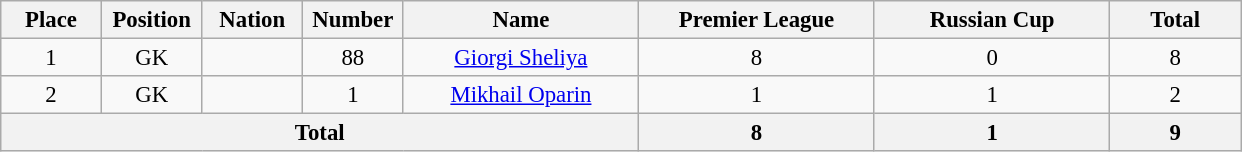<table class="wikitable" style="font-size: 95%; text-align: center;">
<tr>
<th width=60>Place</th>
<th width=60>Position</th>
<th width=60>Nation</th>
<th width=60>Number</th>
<th width=150>Name</th>
<th width=150>Premier League</th>
<th width=150>Russian Cup</th>
<th width=80>Total</th>
</tr>
<tr>
<td>1</td>
<td>GK</td>
<td></td>
<td>88</td>
<td><a href='#'>Giorgi Sheliya</a></td>
<td>8</td>
<td>0</td>
<td>8</td>
</tr>
<tr>
<td>2</td>
<td>GK</td>
<td></td>
<td>1</td>
<td><a href='#'>Mikhail Oparin</a></td>
<td>1</td>
<td>1</td>
<td>2</td>
</tr>
<tr>
<th colspan=5>Total</th>
<th>8</th>
<th>1</th>
<th>9</th>
</tr>
</table>
